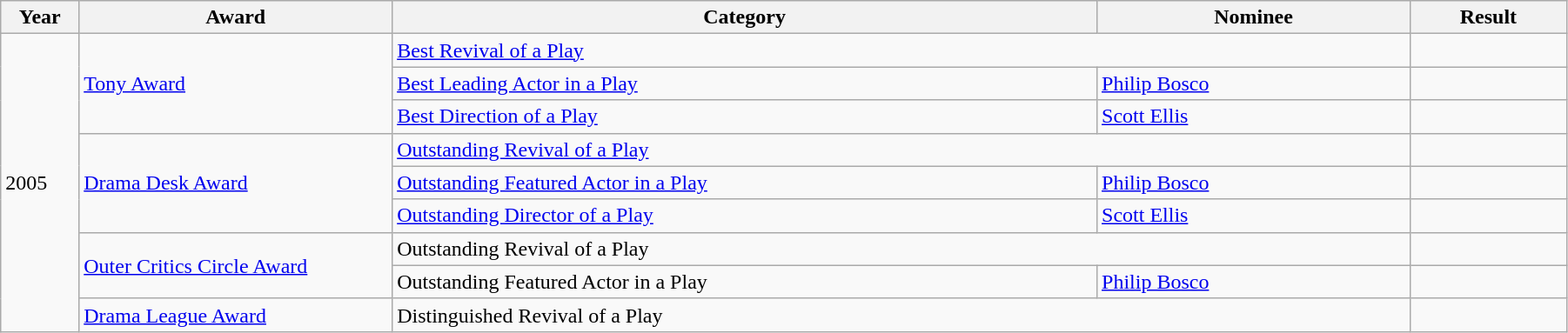<table class="wikitable" style="width:95%;">
<tr>
<th style="width:5%;">Year</th>
<th style="width:20%;">Award</th>
<th style="width:45%;">Category</th>
<th style="width:20%;">Nominee</th>
<th style="width:10%;">Result</th>
</tr>
<tr>
<td rowspan="9">2005</td>
<td rowspan="3"><a href='#'>Tony Award</a></td>
<td colspan="2"><a href='#'>Best Revival of a Play</a></td>
<td></td>
</tr>
<tr>
<td><a href='#'>Best Leading Actor in a Play</a></td>
<td><a href='#'>Philip Bosco</a></td>
<td></td>
</tr>
<tr>
<td><a href='#'>Best Direction of a Play</a></td>
<td><a href='#'>Scott Ellis</a></td>
<td></td>
</tr>
<tr>
<td rowspan="3"><a href='#'>Drama Desk Award</a></td>
<td colspan="2"><a href='#'>Outstanding Revival of a Play</a></td>
<td></td>
</tr>
<tr>
<td><a href='#'>Outstanding Featured Actor in a Play</a></td>
<td><a href='#'>Philip Bosco</a></td>
<td></td>
</tr>
<tr>
<td><a href='#'>Outstanding Director of a Play</a></td>
<td><a href='#'>Scott Ellis</a></td>
<td></td>
</tr>
<tr>
<td rowspan="2"><a href='#'>Outer Critics Circle Award</a></td>
<td colspan="2">Outstanding Revival of a Play</td>
<td></td>
</tr>
<tr>
<td>Outstanding Featured Actor in a Play</td>
<td><a href='#'>Philip Bosco</a></td>
<td></td>
</tr>
<tr>
<td><a href='#'>Drama League Award</a></td>
<td colspan="2">Distinguished Revival of a Play</td>
<td></td>
</tr>
</table>
